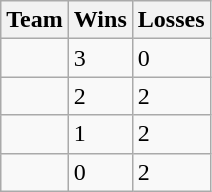<table class=wikitable>
<tr>
<th>Team</th>
<th>Wins</th>
<th>Losses</th>
</tr>
<tr>
<td><strong></strong></td>
<td>3</td>
<td>0</td>
</tr>
<tr>
<td></td>
<td>2</td>
<td>2</td>
</tr>
<tr>
<td></td>
<td>1</td>
<td>2</td>
</tr>
<tr>
<td></td>
<td>0</td>
<td>2</td>
</tr>
</table>
